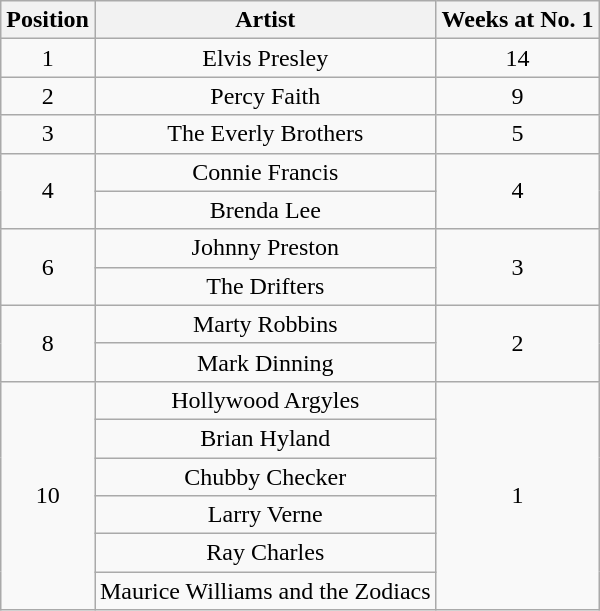<table class="wikitable plainrowheaders" style="text-align:center;">
<tr>
<th>Position</th>
<th>Artist</th>
<th>Weeks at No. 1</th>
</tr>
<tr>
<td>1</td>
<td>Elvis Presley</td>
<td>14</td>
</tr>
<tr>
<td>2</td>
<td>Percy Faith</td>
<td>9</td>
</tr>
<tr>
<td>3</td>
<td>The Everly Brothers</td>
<td>5</td>
</tr>
<tr>
<td rowspan=2>4</td>
<td>Connie Francis</td>
<td rowspan=2>4</td>
</tr>
<tr>
<td>Brenda Lee</td>
</tr>
<tr>
<td rowspan=2>6</td>
<td>Johnny Preston</td>
<td rowspan=2>3</td>
</tr>
<tr>
<td>The Drifters</td>
</tr>
<tr>
<td rowspan=2>8</td>
<td>Marty Robbins</td>
<td rowspan=2>2</td>
</tr>
<tr>
<td>Mark Dinning</td>
</tr>
<tr>
<td rowspan=6>10</td>
<td>Hollywood Argyles</td>
<td rowspan=6>1</td>
</tr>
<tr>
<td>Brian Hyland</td>
</tr>
<tr>
<td>Chubby Checker</td>
</tr>
<tr>
<td>Larry Verne</td>
</tr>
<tr>
<td>Ray Charles</td>
</tr>
<tr>
<td>Maurice Williams and the Zodiacs</td>
</tr>
</table>
